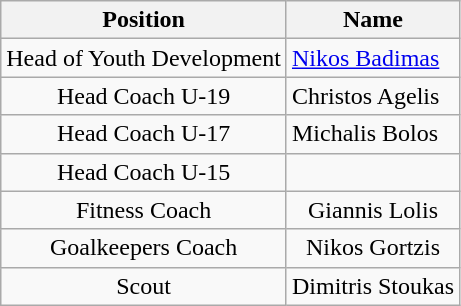<table class="wikitable" style="text-align: center;">
<tr>
<th>Position</th>
<th>Name</th>
</tr>
<tr>
<td>Head of Youth Development</td>
<td style="text-align:left;"><a href='#'>Nikos Badimas</a></td>
</tr>
<tr>
<td>Head Coach U-19</td>
<td style="text-align:left;">Christos Agelis</td>
</tr>
<tr>
<td>Head Coach U-17</td>
<td style="text-align:left;">Michalis Bolos</td>
</tr>
<tr>
<td>Head Coach U-15</td>
<td style="text-align:left;"></td>
</tr>
<tr>
<td>Fitness Coach</td>
<td>Giannis Lolis</td>
</tr>
<tr>
<td>Goalkeepers Coach</td>
<td>Nikos Gortzis</td>
</tr>
<tr>
<td>Scout</td>
<td>Dimitris Stoukas</td>
</tr>
</table>
